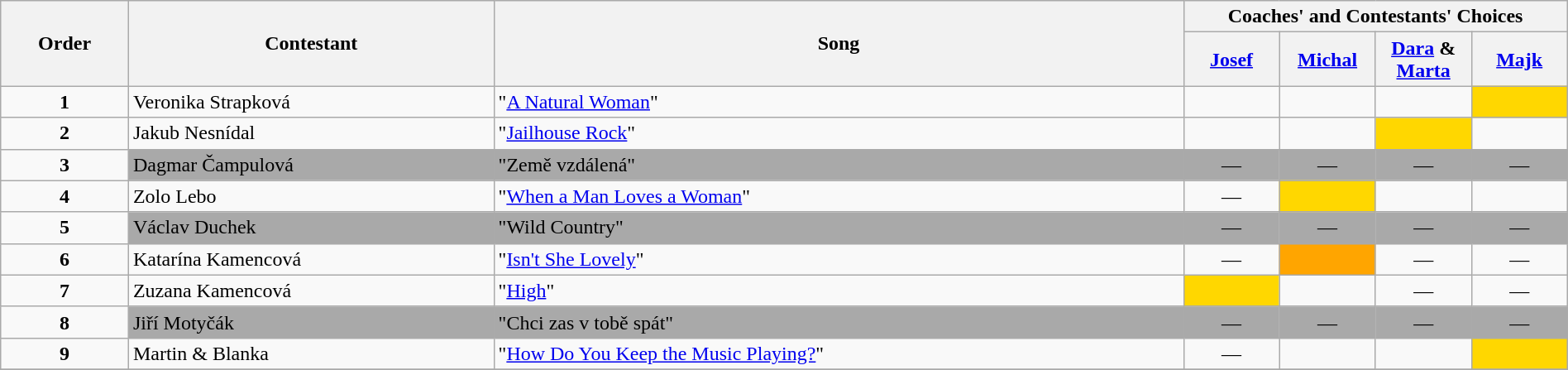<table class="wikitable" style="width:100%;">
<tr>
<th rowspan=2>Order</th>
<th rowspan=2>Contestant</th>
<th rowspan=2>Song</th>
<th colspan=4>Coaches' and Contestants' Choices</th>
</tr>
<tr>
<th width="70"><a href='#'>Josef</a></th>
<th width="70"><a href='#'>Michal</a></th>
<th width="70"><a href='#'>Dara</a> & <a href='#'>Marta</a></th>
<th width="70"><a href='#'>Majk</a></th>
</tr>
<tr>
<td align="center"><strong>1</strong></td>
<td>Veronika Strapková</td>
<td>"<a href='#'>A Natural Woman</a>"</td>
<td style=";text-align:center;"></td>
<td style=";text-align:center;"></td>
<td style=";text-align:center;"></td>
<td style="background:gold;text-align:center;"></td>
</tr>
<tr>
<td align="center"><strong>2</strong></td>
<td>Jakub Nesnídal</td>
<td>"<a href='#'>Jailhouse Rock</a>"</td>
<td style=";text-align:center;"></td>
<td style=";text-align:center;"></td>
<td style="background:gold;text-align:center;"></td>
<td style=";text-align:center;"></td>
</tr>
<tr>
<td align="center"><strong>3</strong></td>
<td style="background:darkgrey;text-align:left;">Dagmar Čampulová</td>
<td style="background:darkgrey;text-align:left;">"Země vzdálená"</td>
<td style="background:darkgrey;text-align:center;">—</td>
<td style="background:darkgrey;text-align:center;">—</td>
<td style="background:darkgrey;text-align:center;">—</td>
<td style="background:darkgrey;text-align:center;">—</td>
</tr>
<tr>
<td align="center"><strong>4</strong></td>
<td>Zolo Lebo</td>
<td>"<a href='#'>When a Man Loves a Woman</a>"</td>
<td align="center">—</td>
<td style="background:gold;text-align:center;"></td>
<td style=";text-align:center;"></td>
<td style=";text-align:center;"></td>
</tr>
<tr>
<td align="center"><strong>5</strong></td>
<td style="background:darkgrey;text-align:left;">Václav Duchek</td>
<td style="background:darkgrey;text-align:left;">"Wild Country"</td>
<td style="background:darkgrey;text-align:center;">—</td>
<td style="background:darkgrey;text-align:center;">—</td>
<td style="background:darkgrey;text-align:center;">—</td>
<td style="background:darkgrey;text-align:center;">—</td>
</tr>
<tr>
<td align="center"><strong>6</strong></td>
<td>Katarína Kamencová</td>
<td>"<a href='#'>Isn't She Lovely</a>"</td>
<td align="center">—</td>
<td style=";background:orange;text-align:center;"></td>
<td align="center">—</td>
<td align="center">—</td>
</tr>
<tr>
<td align="center"><strong>7</strong></td>
<td>Zuzana Kamencová</td>
<td>"<a href='#'>High</a>"</td>
<td style="background:gold;text-align:center;"></td>
<td style=";text-align:center;"></td>
<td align="center">—</td>
<td align="center">—</td>
</tr>
<tr>
<td align="center"><strong>8</strong></td>
<td style="background:darkgrey;text-align:left;">Jiří Motyčák</td>
<td style="background:darkgrey;text-align:left;">"Chci zas v tobě spát"</td>
<td style="background:darkgrey;text-align:center;">—</td>
<td style="background:darkgrey;text-align:center;">—</td>
<td style="background:darkgrey;text-align:center;">—</td>
<td style="background:darkgrey;text-align:center;">—</td>
</tr>
<tr>
<td align="center"><strong>9</strong></td>
<td>Martin & Blanka</td>
<td>"<a href='#'>How Do You Keep the Music Playing?</a>"</td>
<td align="center">—</td>
<td style=";text-align:center;"></td>
<td style=";text-align:center;"></td>
<td style="background:gold;text-align:center;"></td>
</tr>
<tr>
</tr>
</table>
